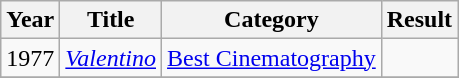<table class="wikitable">
<tr>
<th>Year</th>
<th>Title</th>
<th>Category</th>
<th>Result</th>
</tr>
<tr>
<td>1977</td>
<td><em><a href='#'>Valentino</a></em></td>
<td><a href='#'>Best Cinematography</a></td>
<td></td>
</tr>
<tr>
</tr>
</table>
